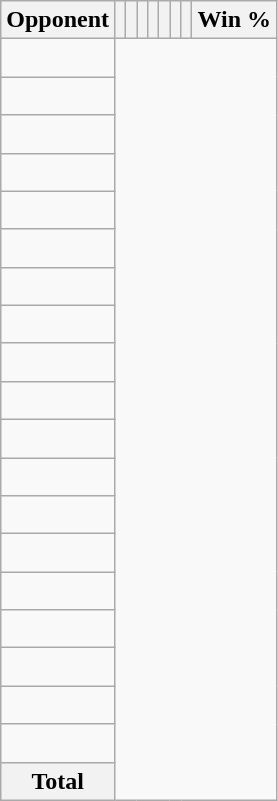<table class="wikitable sortable collapsible collapsed" style="text-align: center;">
<tr>
<th>Opponent</th>
<th></th>
<th></th>
<th></th>
<th></th>
<th></th>
<th></th>
<th></th>
<th>Win %</th>
</tr>
<tr>
<td align="left"><br></td>
</tr>
<tr>
<td align="left"><br></td>
</tr>
<tr>
<td align="left"><br></td>
</tr>
<tr>
<td align="left"><br></td>
</tr>
<tr>
<td align="left"><br></td>
</tr>
<tr>
<td align="left"><br></td>
</tr>
<tr>
<td align="left"><br></td>
</tr>
<tr>
<td align="left"><br></td>
</tr>
<tr>
<td align="left"><br></td>
</tr>
<tr>
<td align="left"><br></td>
</tr>
<tr>
<td align="left"><br></td>
</tr>
<tr>
<td align="left"><br></td>
</tr>
<tr>
<td align="left"><br></td>
</tr>
<tr>
<td align="left"><br></td>
</tr>
<tr>
<td align="left"><br></td>
</tr>
<tr>
<td align="left"><br></td>
</tr>
<tr>
<td align="left"><br></td>
</tr>
<tr>
<td align="left"><br></td>
</tr>
<tr>
<td align="left"><br></td>
</tr>
<tr class="sortbottom">
<th>Total<br></th>
</tr>
</table>
